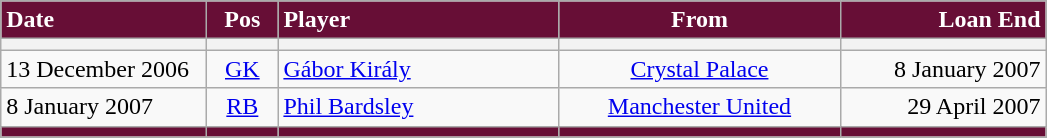<table class="wikitable">
<tr>
<th style="background:#670E36; color:#ffffff; text-align:left; width:130px">Date</th>
<th style="background:#670E36; color:#ffffff; text-align:center; width:40px">Pos</th>
<th style="background:#670E36; color:#ffffff; text-align:left; width:180px">Player</th>
<th style="background:#670E36; color:#ffffff; text-align:center; width:180px">From</th>
<th style="background:#670E36; color:#ffffff; text-align:right; width:130px">Loan End</th>
</tr>
<tr>
<th></th>
<th></th>
<th></th>
<th></th>
<th></th>
</tr>
<tr>
<td>13 December 2006</td>
<td style="text-align:center;"><a href='#'>GK</a></td>
<td> <a href='#'>Gábor Király</a></td>
<td style="text-align:center;"><a href='#'>Crystal Palace</a></td>
<td style="text-align:right;">8 January 2007</td>
</tr>
<tr>
<td>8 January 2007</td>
<td style="text-align:center;"><a href='#'>RB</a></td>
<td> <a href='#'>Phil Bardsley</a></td>
<td style="text-align:center;"><a href='#'>Manchester United</a></td>
<td style="text-align:right;">29 April 2007</td>
</tr>
<tr>
<th style="background:#670E36;"></th>
<th style="background:#670E36;"></th>
<th style="background:#670E36;"></th>
<th style="background:#670E36;"></th>
<th style="background:#670E36;"></th>
</tr>
</table>
